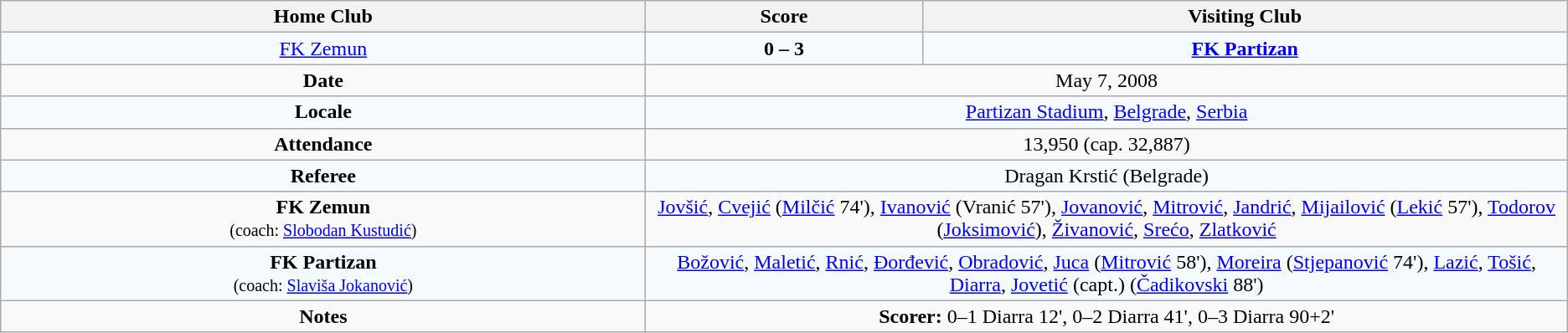<table class="wikitable" style="text-align: center;">
<tr>
<th width=35%>Home Club</th>
<th width=15%>Score</th>
<th width=35%>Visiting Club</th>
</tr>
<tr bgcolor=#F5FAFF>
<td><a href='#'>FK Zemun</a><br><small></small></td>
<td><strong>0 – 3</strong><br></td>
<td><strong><a href='#'>FK Partizan</a></strong><br><small></small></td>
</tr>
<tr>
<td><strong>Date</strong></td>
<td colspan="2">May 7, 2008</td>
</tr>
<tr bgcolor=#F5FAFF>
<td><strong>Locale</strong></td>
<td colspan="2"><a href='#'>Partizan Stadium</a>, <a href='#'>Belgrade</a>, <a href='#'>Serbia</a></td>
</tr>
<tr>
<td><strong>Attendance</strong></td>
<td colspan="2">13,950 (cap. 32,887)</td>
</tr>
<tr bgcolor=#F5FAFF>
<td><strong>Referee</strong></td>
<td colspan="2">Dragan Krstić (Belgrade)</td>
</tr>
<tr>
<td><strong>FK Zemun</strong><br><small>(coach: <a href='#'>Slobodan Kustudić</a>)</small></td>
<td colspan="2"><a href='#'>Jovšić</a>, <a href='#'>Cvejić</a> (<a href='#'>Milčić</a> 74'), <a href='#'>Ivanović</a> (Vranić 57'), <a href='#'>Jovanović</a>, <a href='#'>Mitrović</a>, <a href='#'>Jandrić</a>, <a href='#'>Mijailović</a> (<a href='#'>Lekić</a> 57'), <a href='#'>Todorov</a> (<a href='#'>Јoksimović</a>), <a href='#'>Živanović</a>, <a href='#'>Srećo</a>, <a href='#'>Zlatković</a></td>
</tr>
<tr bgcolor=#F5FAFF>
<td><strong>FK Partizan</strong><br><small>(coach: <a href='#'>Slaviša Jokanović</a>)</small></td>
<td colspan="2"><a href='#'>Božović</a>, <a href='#'>Maletić</a>, <a href='#'>Rnić</a>, <a href='#'>Đorđević</a>, <a href='#'>Obradović</a>, <a href='#'>Juca</a> (<a href='#'>Mitrović</a> 58'), <a href='#'>Moreira</a> (<a href='#'>Stjepanović</a> 74'), <a href='#'>Lazić</a>, <a href='#'>Tošić</a>, <a href='#'>Diarra</a>, <a href='#'>Jovetić</a> (capt.) (<a href='#'>Čadikovski</a> 88')</td>
</tr>
<tr>
<td><strong>Notes</strong></td>
<td colspan="2"><strong>Scorer:</strong> 0–1 Diarra 12', 0–2 Diarra 41', 0–3 Diarra 90+2'</td>
</tr>
</table>
